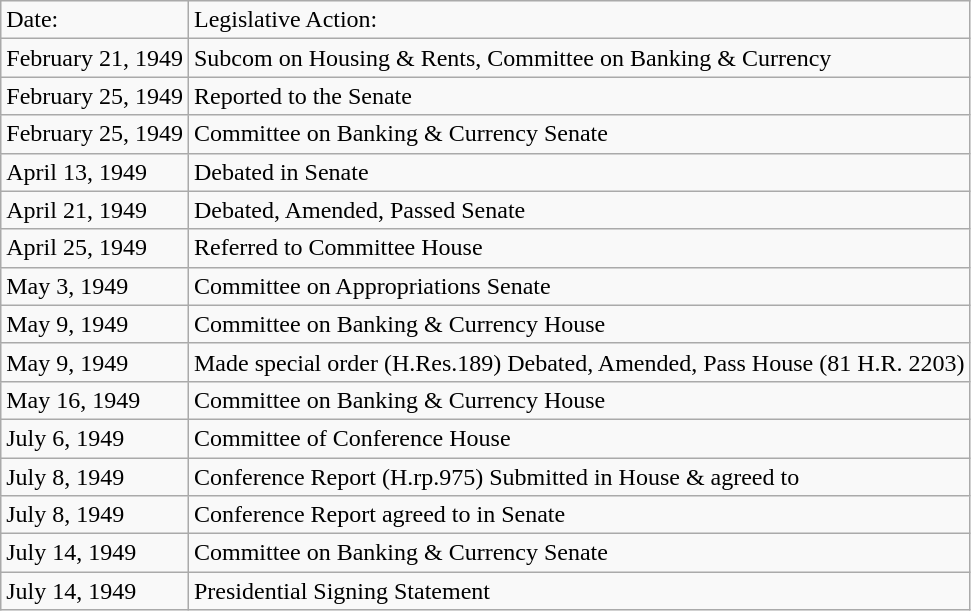<table class="wikitable">
<tr>
<td>Date:</td>
<td>Legislative Action:</td>
</tr>
<tr>
<td>February 21, 1949</td>
<td>Subcom on Housing & Rents,  Committee on Banking & Currency</td>
</tr>
<tr>
<td>February 25, 1949</td>
<td>Reported to the Senate</td>
</tr>
<tr>
<td>February 25, 1949</td>
<td>Committee on Banking & Currency Senate</td>
</tr>
<tr>
<td>April 13, 1949</td>
<td>Debated in Senate</td>
</tr>
<tr>
<td>April 21, 1949</td>
<td>Debated, Amended, Passed Senate</td>
</tr>
<tr>
<td>April 25, 1949</td>
<td>Referred to Committee House</td>
</tr>
<tr>
<td>May 3, 1949</td>
<td>Committee on Appropriations Senate</td>
</tr>
<tr>
<td>May 9, 1949</td>
<td>Committee on Banking  & Currency House</td>
</tr>
<tr>
<td>May 9, 1949</td>
<td>Made special order (H.Res.189) Debated, Amended, Pass House (81 H.R. 2203)</td>
</tr>
<tr>
<td>May 16, 1949</td>
<td>Committee on Banking & Currency House</td>
</tr>
<tr>
<td>July 6, 1949</td>
<td>Committee of Conference House</td>
</tr>
<tr>
<td>July 8, 1949</td>
<td>Conference Report (H.rp.975) Submitted in House & agreed to</td>
</tr>
<tr>
<td>July 8, 1949</td>
<td>Conference Report agreed to in Senate</td>
</tr>
<tr>
<td>July 14, 1949</td>
<td>Committee on Banking & Currency Senate</td>
</tr>
<tr>
<td>July 14, 1949</td>
<td>Presidential Signing Statement</td>
</tr>
</table>
